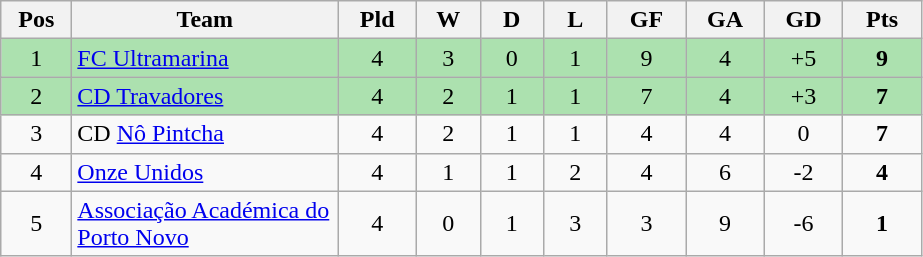<table class="wikitable" style="text-align: center;">
<tr>
<th style="width: 40px;">Pos</th>
<th style="width: 170px;">Team</th>
<th style="width: 45px;">Pld</th>
<th style="width: 35px;">W</th>
<th style="width: 35px;">D</th>
<th style="width: 35px;">L</th>
<th style="width: 45px;">GF</th>
<th style="width: 45px;">GA</th>
<th style="width: 45px;">GD</th>
<th style="width: 45px;">Pts</th>
</tr>
<tr style="background:#ACE1AF;">
<td>1</td>
<td style="text-align: left;"><a href='#'>FC Ultramarina</a></td>
<td>4</td>
<td>3</td>
<td>0</td>
<td>1</td>
<td>9</td>
<td>4</td>
<td>+5</td>
<td><strong>9</strong></td>
</tr>
<tr style="background:#ACE1AF;">
<td>2</td>
<td style="text-align: left;"><a href='#'>CD Travadores</a></td>
<td>4</td>
<td>2</td>
<td>1</td>
<td>1</td>
<td>7</td>
<td>4</td>
<td>+3</td>
<td><strong>7</strong></td>
</tr>
<tr>
<td>3</td>
<td style="text-align: left;">CD <a href='#'>Nô Pintcha</a></td>
<td>4</td>
<td>2</td>
<td>1</td>
<td>1</td>
<td>4</td>
<td>4</td>
<td>0</td>
<td><strong>7</strong></td>
</tr>
<tr>
<td>4</td>
<td style="text-align: left;"><a href='#'>Onze Unidos</a></td>
<td>4</td>
<td>1</td>
<td>1</td>
<td>2</td>
<td>4</td>
<td>6</td>
<td>-2</td>
<td><strong>4</strong></td>
</tr>
<tr>
<td>5</td>
<td style="text-align: left;"><a href='#'>Associação Académica do Porto Novo</a></td>
<td>4</td>
<td>0</td>
<td>1</td>
<td>3</td>
<td>3</td>
<td>9</td>
<td>-6</td>
<td><strong>1</strong></td>
</tr>
</table>
